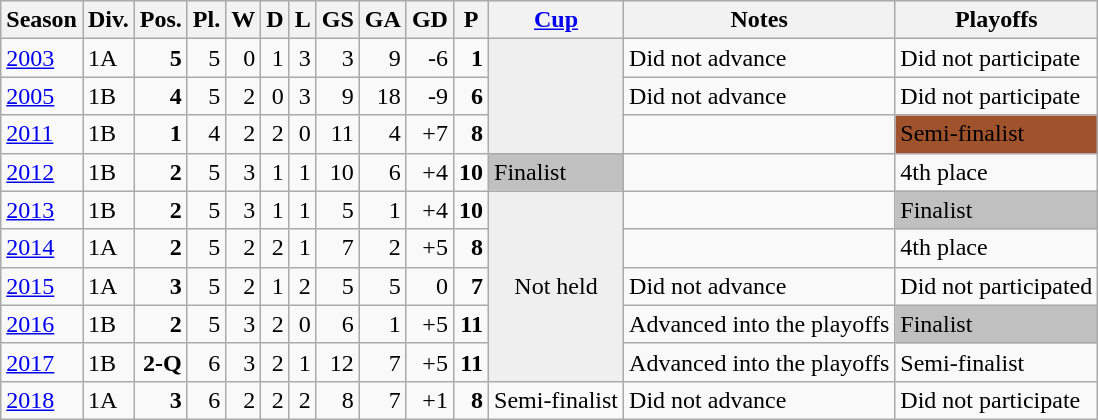<table class="wikitable">
<tr style="background:#efefef;">
<th>Season</th>
<th>Div.</th>
<th>Pos.</th>
<th>Pl.</th>
<th>W</th>
<th>D</th>
<th>L</th>
<th>GS</th>
<th>GA</th>
<th>GD</th>
<th>P</th>
<th><a href='#'>Cup</a></th>
<th>Notes</th>
<th>Playoffs</th>
</tr>
<tr>
<td><a href='#'>2003</a></td>
<td>1A</td>
<td align=right><strong>5</strong></td>
<td align=right>5</td>
<td align=right>0</td>
<td align=right>1</td>
<td align=right>3</td>
<td align=right>3</td>
<td align=right>9</td>
<td align=right>-6</td>
<td align=right><strong>1</strong></td>
<td rowspan="3" bgcolor=#EFEFEF></td>
<td>Did not advance</td>
<td>Did not participate</td>
</tr>
<tr>
<td><a href='#'>2005</a></td>
<td>1B</td>
<td align=right><strong>4</strong></td>
<td align=right>5</td>
<td align=right>2</td>
<td align=right>0</td>
<td align=right>3</td>
<td align=right>9</td>
<td align=right>18</td>
<td align=right>-9</td>
<td align=right><strong>6</strong></td>
<td>Did not advance</td>
<td>Did not participate</td>
</tr>
<tr>
<td><a href='#'>2011</a></td>
<td>1B</td>
<td align=right><strong>1</strong></td>
<td align=right>4</td>
<td align=right>2</td>
<td align=right>2</td>
<td align=right>0</td>
<td align=right>11</td>
<td align=right>4</td>
<td align=right>+7</td>
<td align=right><strong>8</strong></td>
<td></td>
<td bgcolor=sienna>Semi-finalist</td>
</tr>
<tr>
<td><a href='#'>2012</a></td>
<td>1B</td>
<td align=right><strong>2</strong></td>
<td align=right>5</td>
<td align=right>3</td>
<td align=right>1</td>
<td align=right>1</td>
<td align=right>10</td>
<td align=right>6</td>
<td align=right>+4</td>
<td align=right><strong>10</strong></td>
<td bgcolor=silver>Finalist</td>
<td></td>
<td>4th place</td>
</tr>
<tr>
<td><a href='#'>2013</a></td>
<td>1B</td>
<td align=right><strong>2</strong></td>
<td align=right>5</td>
<td align=right>3</td>
<td align=right>1</td>
<td align=right>1</td>
<td align=right>5</td>
<td align=right>1</td>
<td align=right>+4</td>
<td align=right><strong>10</strong></td>
<td rowspan=5 align=center bgcolor=#EFEFEF>Not held</td>
<td></td>
<td bgcolor=silver>Finalist</td>
</tr>
<tr>
<td><a href='#'>2014</a></td>
<td>1A</td>
<td align=right><strong>2</strong></td>
<td align=right>5</td>
<td align=right>2</td>
<td align=right>2</td>
<td align=right>1</td>
<td align=right>7</td>
<td align=right>2</td>
<td align=right>+5</td>
<td align=right><strong>8</strong></td>
<td></td>
<td>4th place</td>
</tr>
<tr>
<td><a href='#'>2015</a></td>
<td>1A</td>
<td align=right><strong>3</strong></td>
<td align=right>5</td>
<td align=right>2</td>
<td align=right>1</td>
<td align=right>2</td>
<td align=right>5</td>
<td align=right>5</td>
<td align=right>0</td>
<td align=right><strong>7</strong></td>
<td>Did not advance</td>
<td>Did not participated</td>
</tr>
<tr>
<td><a href='#'>2016</a></td>
<td>1B</td>
<td align=right><strong>2</strong></td>
<td align=right>5</td>
<td align=right>3</td>
<td align=right>2</td>
<td align=right>0</td>
<td align=right>6</td>
<td align=right>1</td>
<td align=right>+5</td>
<td align=right><strong>11</strong></td>
<td>Advanced into the playoffs</td>
<td bgcolor=silver>Finalist</td>
</tr>
<tr>
<td><a href='#'>2017</a></td>
<td>1B</td>
<td align=right><strong>2-Q</strong></td>
<td align=right>6</td>
<td align=right>3</td>
<td align=right>2</td>
<td align=right>1</td>
<td align=right>12</td>
<td align=right>7</td>
<td align=right>+5</td>
<td align=right><strong>11</strong></td>
<td>Advanced into the playoffs</td>
<td>Semi-finalist</td>
</tr>
<tr>
<td><a href='#'>2018</a></td>
<td>1A</td>
<td align=right><strong>3</strong></td>
<td align=right>6</td>
<td align=right>2</td>
<td align=right>2</td>
<td align=right>2</td>
<td align=right>8</td>
<td align=right>7</td>
<td align=right>+1</td>
<td align=right><strong>8</strong></td>
<td>Semi-finalist</td>
<td>Did not advance</td>
<td>Did not participate</td>
</tr>
</table>
